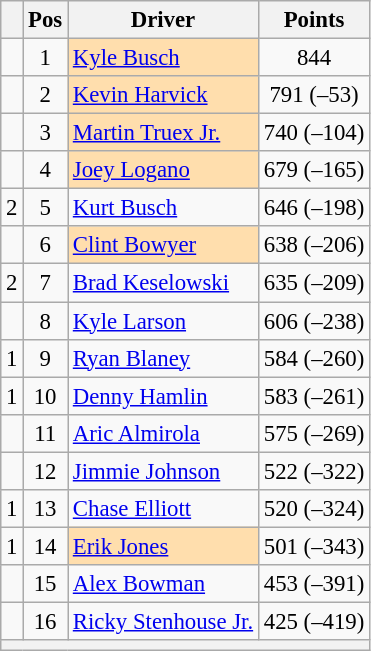<table class="wikitable" style="font-size: 95%">
<tr>
<th></th>
<th>Pos</th>
<th>Driver</th>
<th>Points</th>
</tr>
<tr>
<td align="left"></td>
<td style="text-align:center;">1</td>
<td style="background:#FFDEAD;"><a href='#'>Kyle Busch</a></td>
<td style="text-align:center;">844</td>
</tr>
<tr>
<td align="left"></td>
<td style="text-align:center;">2</td>
<td style="background:#FFDEAD;"><a href='#'>Kevin Harvick</a></td>
<td style="text-align:center;">791 (–53)</td>
</tr>
<tr>
<td align="left"></td>
<td style="text-align:center;">3</td>
<td style="background:#FFDEAD;"><a href='#'>Martin Truex Jr.</a></td>
<td style="text-align:center;">740 (–104)</td>
</tr>
<tr>
<td align="left"></td>
<td style="text-align:center;">4</td>
<td style="background:#FFDEAD;"><a href='#'>Joey Logano</a></td>
<td style="text-align:center;">679 (–165)</td>
</tr>
<tr>
<td align="left"> 2</td>
<td style="text-align:center;">5</td>
<td><a href='#'>Kurt Busch</a></td>
<td style="text-align:center;">646 (–198)</td>
</tr>
<tr>
<td align="left"></td>
<td style="text-align:center;">6</td>
<td style="background:#FFDEAD;"><a href='#'>Clint Bowyer</a></td>
<td style="text-align:center;">638 (–206)</td>
</tr>
<tr>
<td align="left"> 2</td>
<td style="text-align:center;">7</td>
<td><a href='#'>Brad Keselowski</a></td>
<td style="text-align:center;">635 (–209)</td>
</tr>
<tr>
<td align="left"></td>
<td style="text-align:center;">8</td>
<td><a href='#'>Kyle Larson</a></td>
<td style="text-align:center;">606 (–238)</td>
</tr>
<tr>
<td align="left"> 1</td>
<td style="text-align:center;">9</td>
<td><a href='#'>Ryan Blaney</a></td>
<td style="text-align:center;">584 (–260)</td>
</tr>
<tr>
<td align="left"> 1</td>
<td style="text-align:center;">10</td>
<td><a href='#'>Denny Hamlin</a></td>
<td style="text-align:center;">583 (–261)</td>
</tr>
<tr>
<td align="left"></td>
<td style="text-align:center;">11</td>
<td><a href='#'>Aric Almirola</a></td>
<td style="text-align:center;">575 (–269)</td>
</tr>
<tr>
<td align="left"></td>
<td style="text-align:center;">12</td>
<td><a href='#'>Jimmie Johnson</a></td>
<td style="text-align:center;">522 (–322)</td>
</tr>
<tr>
<td align="left"> 1</td>
<td style="text-align:center;">13</td>
<td><a href='#'>Chase Elliott</a></td>
<td style="text-align:center;">520 (–324)</td>
</tr>
<tr>
<td align="left"> 1</td>
<td style="text-align:center;">14</td>
<td style="background:#FFDEAD;"><a href='#'>Erik Jones</a></td>
<td style="text-align:center;">501 (–343)</td>
</tr>
<tr>
<td align="left"></td>
<td style="text-align:center;">15</td>
<td><a href='#'>Alex Bowman</a></td>
<td style="text-align:center;">453 (–391)</td>
</tr>
<tr>
<td align="left"></td>
<td style="text-align:center;">16</td>
<td><a href='#'>Ricky Stenhouse Jr.</a></td>
<td style="text-align:center;">425 (–419)</td>
</tr>
<tr class="sortbottom">
<th colspan="9"></th>
</tr>
</table>
